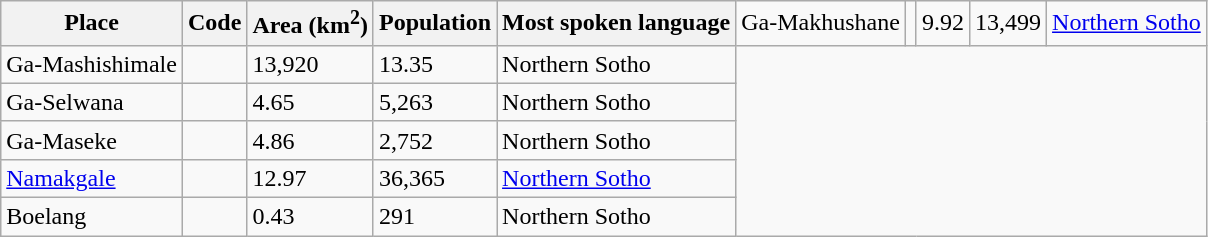<table class="wikitable sortable"Name	Population	Area (km>
<tr>
<th>Place</th>
<th>Code</th>
<th>Area (km<sup>2</sup>)</th>
<th>Population</th>
<th>Most spoken language</th>
<td>Ga-Makhushane</td>
<td></td>
<td>9.92</td>
<td>13,499</td>
<td><a href='#'>Northern Sotho</a></td>
</tr>
<tr>
<td>Ga-Mashishimale</td>
<td></td>
<td>13,920</td>
<td>13.35</td>
<td>Northern Sotho</td>
</tr>
<tr>
<td>Ga-Selwana</td>
<td></td>
<td>4.65</td>
<td>5,263</td>
<td>Northern Sotho</td>
</tr>
<tr>
<td>Ga-Maseke</td>
<td></td>
<td>4.86</td>
<td>2,752</td>
<td>Northern Sotho</td>
</tr>
<tr>
<td><a href='#'>Namakgale</a></td>
<td></td>
<td>12.97</td>
<td>36,365</td>
<td><a href='#'>Northern Sotho</a></td>
</tr>
<tr>
<td>Boelang</td>
<td></td>
<td>0.43</td>
<td>291</td>
<td>Northern Sotho</td>
</tr>
</table>
